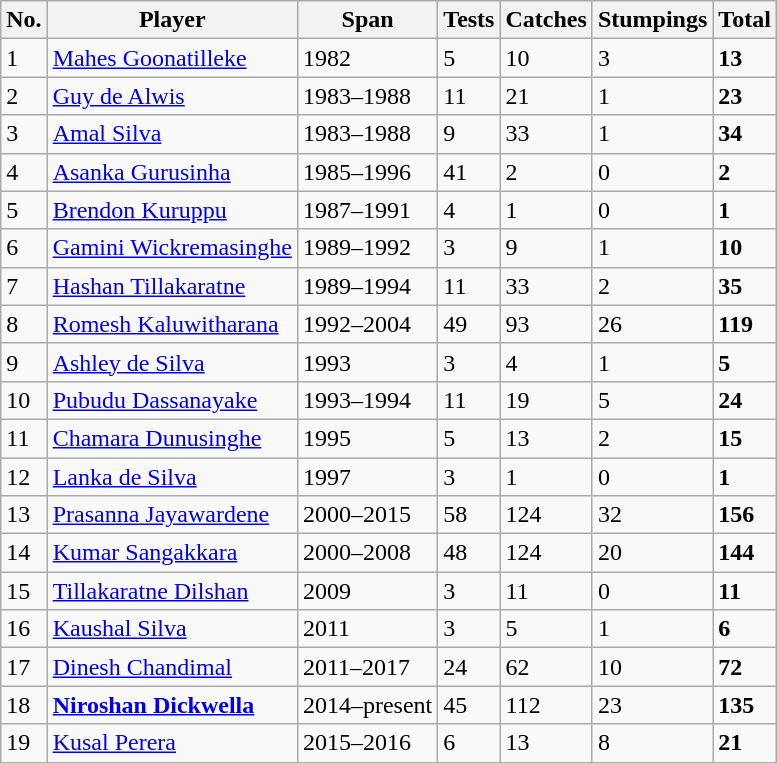<table class="wikitable sortable">
<tr>
<th>No.</th>
<th>Player</th>
<th>Span</th>
<th>Tests</th>
<th>Catches</th>
<th>Stumpings</th>
<th>Total</th>
</tr>
<tr>
<td>1</td>
<td><a href='#'>Mahes Goonatilleke</a></td>
<td>1982</td>
<td>5</td>
<td>10</td>
<td>3</td>
<td><strong>13</strong></td>
</tr>
<tr>
<td>2</td>
<td><a href='#'>Guy de Alwis</a></td>
<td>1983–1988</td>
<td>11</td>
<td>21</td>
<td>1</td>
<td><strong>23</strong></td>
</tr>
<tr>
<td>3</td>
<td><a href='#'>Amal Silva</a></td>
<td>1983–1988</td>
<td>9</td>
<td>33</td>
<td>1</td>
<td><strong>34</strong></td>
</tr>
<tr>
<td>4</td>
<td><a href='#'>Asanka Gurusinha</a></td>
<td>1985–1996</td>
<td>41</td>
<td>2</td>
<td>0</td>
<td><strong>2</strong></td>
</tr>
<tr>
<td>5</td>
<td><a href='#'>Brendon Kuruppu</a></td>
<td>1987–1991</td>
<td>4</td>
<td>1</td>
<td>0</td>
<td><strong>1</strong></td>
</tr>
<tr>
<td>6</td>
<td><a href='#'>Gamini Wickremasinghe</a></td>
<td>1989–1992</td>
<td>3</td>
<td>9</td>
<td>1</td>
<td><strong>10</strong></td>
</tr>
<tr>
<td>7</td>
<td><a href='#'>Hashan Tillakaratne</a></td>
<td>1989–1994</td>
<td>11</td>
<td>33</td>
<td>2</td>
<td><strong>35</strong></td>
</tr>
<tr>
<td>8</td>
<td><a href='#'>Romesh Kaluwitharana</a></td>
<td>1992–2004</td>
<td>49</td>
<td>93</td>
<td>26</td>
<td><strong>119</strong></td>
</tr>
<tr>
<td>9</td>
<td><a href='#'>Ashley de Silva</a></td>
<td>1993</td>
<td>3</td>
<td>4</td>
<td>1</td>
<td><strong>5</strong></td>
</tr>
<tr>
<td>10</td>
<td><a href='#'>Pubudu Dassanayake</a></td>
<td>1993–1994</td>
<td>11</td>
<td>19</td>
<td>5</td>
<td><strong>24</strong></td>
</tr>
<tr>
<td>11</td>
<td><a href='#'>Chamara Dunusinghe</a></td>
<td>1995</td>
<td>5</td>
<td>13</td>
<td>2</td>
<td><strong>15</strong></td>
</tr>
<tr>
<td>12</td>
<td><a href='#'>Lanka de Silva</a></td>
<td>1997</td>
<td>3</td>
<td>1</td>
<td>0</td>
<td><strong>1</strong></td>
</tr>
<tr>
<td>13</td>
<td><a href='#'>Prasanna Jayawardene</a></td>
<td>2000–2015</td>
<td>58</td>
<td>124</td>
<td>32</td>
<td><strong>156</strong></td>
</tr>
<tr>
<td>14</td>
<td><a href='#'>Kumar Sangakkara</a></td>
<td>2000–2008</td>
<td>48</td>
<td>124</td>
<td>20</td>
<td><strong>144</strong></td>
</tr>
<tr>
<td>15</td>
<td><a href='#'>Tillakaratne Dilshan</a></td>
<td>2009</td>
<td>3</td>
<td>11</td>
<td>0</td>
<td><strong>11</strong></td>
</tr>
<tr>
<td>16</td>
<td><a href='#'>Kaushal Silva</a></td>
<td>2011</td>
<td>3</td>
<td>5</td>
<td>1</td>
<td><strong>6</strong></td>
</tr>
<tr>
<td>17</td>
<td><a href='#'>Dinesh Chandimal</a></td>
<td>2011–2017</td>
<td>24</td>
<td>62</td>
<td>10</td>
<td><strong>72</strong></td>
</tr>
<tr>
<td>18</td>
<td><strong><a href='#'>Niroshan Dickwella</a></strong></td>
<td>2014–present</td>
<td>45</td>
<td>112</td>
<td>23</td>
<td><strong>135</strong></td>
</tr>
<tr>
<td>19</td>
<td><a href='#'>Kusal Perera</a></td>
<td>2015–2016</td>
<td>6</td>
<td>13</td>
<td>8</td>
<td><strong>21</strong></td>
</tr>
<tr>
</tr>
</table>
